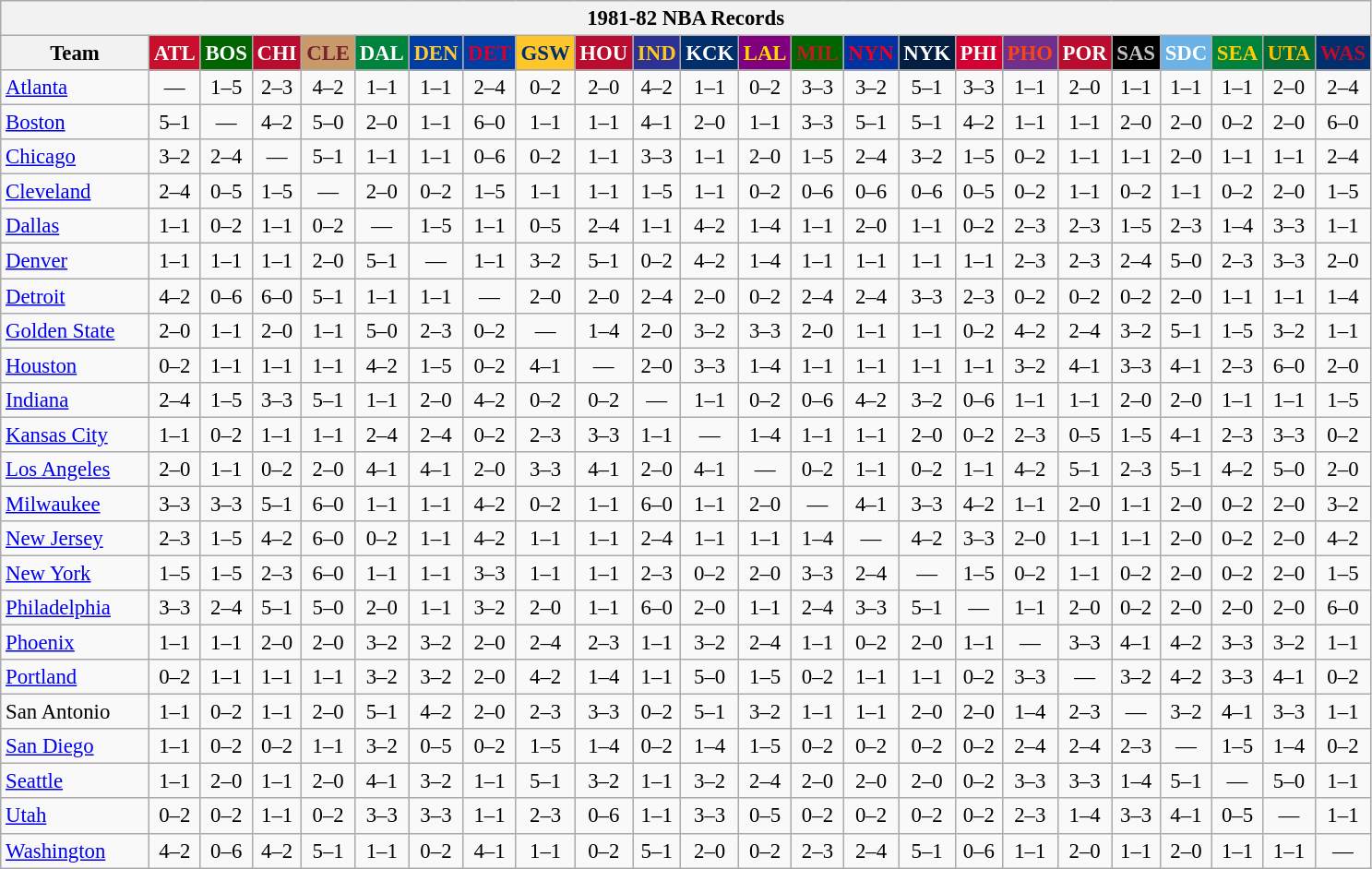<table class="wikitable" style="font-size:95%; text-align:center;">
<tr>
<th colspan=24>1981-82 NBA Records</th>
</tr>
<tr>
<th width=100>Team</th>
<th style="background:#C90F2E;color:#FFFFFF;width=35">ATL</th>
<th style="background:#006400;color:#FFFFFF;width=35">BOS</th>
<th style="background:#BA0C2F;color:#FFFFFF;width=35">CHI</th>
<th style="background:#C89A69;color:#77222F;width=35">CLE</th>
<th style="background:#00843D;color:#FFFFFF;width=35">DAL</th>
<th style="background:#003EA4;color:#FDC835;width=35">DEN</th>
<th style="background:#003EA4;color:#D50032;width=35">DET</th>
<th style="background:#FFC62C;color:#012F6B;width=35">GSW</th>
<th style="background:#BA0C2F;color:#FFFFFF;width=35">HOU</th>
<th style="background:#2C3294;color:#FCC624;width=35">IND</th>
<th style="background:#012F6B;color:#FFFFFF;width=35">KCK</th>
<th style="background:#800080;color:#FFD700;width=35">LAL</th>
<th style="background:#006400;color:#B22222;width=35">MIL</th>
<th style="background:#0032A1;color:#E5002B;width=35">NYN</th>
<th style="background:#031E41;color:#FFFFFF;width=35">NYK</th>
<th style="background:#D40032;color:#FFFFFF;width=35">PHI</th>
<th style="background:#702F8B;color:#FA4417;width=35">PHO</th>
<th style="background:#BA0C2F;color:#FFFFFF;width=35">POR</th>
<th style="background:#000000;color:#C0C0C0;width=35">SAS</th>
<th style="background:#6BB3E6;color:#FFFFFF;width=35">SDC</th>
<th style="background:#00843D;color:#FFCD01;width=35">SEA</th>
<th style="background:#046B38;color:#FCC200;width=35">UTA</th>
<th style="background:#012F6D;color:#BA0C2F;width=35">WAS</th>
</tr>
<tr>
<td style="text-align:left;"><a href='#'>Atlanta</a></td>
<td>—</td>
<td>1–5</td>
<td>2–3</td>
<td>4–2</td>
<td>1–1</td>
<td>1–1</td>
<td>2–4</td>
<td>0–2</td>
<td>2–0</td>
<td>4–2</td>
<td>1–1</td>
<td>0–2</td>
<td>3–3</td>
<td>3–2</td>
<td>5–1</td>
<td>3–3</td>
<td>1–1</td>
<td>2–0</td>
<td>1–1</td>
<td>1–1</td>
<td>1–1</td>
<td>2–0</td>
<td>2–4</td>
</tr>
<tr>
<td style="text-align:left;"><a href='#'>Boston</a></td>
<td>5–1</td>
<td>—</td>
<td>4–2</td>
<td>5–0</td>
<td>2–0</td>
<td>1–1</td>
<td>6–0</td>
<td>1–1</td>
<td>1–1</td>
<td>4–1</td>
<td>2–0</td>
<td>1–1</td>
<td>3–3</td>
<td>5–1</td>
<td>5–1</td>
<td>4–2</td>
<td>1–1</td>
<td>1–1</td>
<td>2–0</td>
<td>2–0</td>
<td>0–2</td>
<td>2–0</td>
<td>6–0</td>
</tr>
<tr>
<td style="text-align:left;"><a href='#'>Chicago</a></td>
<td>3–2</td>
<td>2–4</td>
<td>—</td>
<td>5–1</td>
<td>1–1</td>
<td>1–1</td>
<td>0–6</td>
<td>0–2</td>
<td>1–1</td>
<td>3–3</td>
<td>1–1</td>
<td>2–0</td>
<td>1–5</td>
<td>2–4</td>
<td>3–2</td>
<td>1–5</td>
<td>0–2</td>
<td>1–1</td>
<td>1–1</td>
<td>2–0</td>
<td>1–1</td>
<td>1–1</td>
<td>2–4</td>
</tr>
<tr>
<td style="text-align:left;"><a href='#'>Cleveland</a></td>
<td>2–4</td>
<td>0–5</td>
<td>1–5</td>
<td>—</td>
<td>2–0</td>
<td>0–2</td>
<td>1–5</td>
<td>1–1</td>
<td>1–1</td>
<td>1–5</td>
<td>1–1</td>
<td>0–2</td>
<td>0–6</td>
<td>0–6</td>
<td>0–6</td>
<td>0–5</td>
<td>0–2</td>
<td>1–1</td>
<td>0–2</td>
<td>1–1</td>
<td>0–2</td>
<td>2–0</td>
<td>1–5</td>
</tr>
<tr>
<td style="text-align:left;"><a href='#'>Dallas</a></td>
<td>1–1</td>
<td>0–2</td>
<td>1–1</td>
<td>0–2</td>
<td>—</td>
<td>1–5</td>
<td>1–1</td>
<td>0–5</td>
<td>2–4</td>
<td>1–1</td>
<td>4–2</td>
<td>1–4</td>
<td>1–1</td>
<td>2–0</td>
<td>1–1</td>
<td>0–2</td>
<td>2–3</td>
<td>2–3</td>
<td>1–5</td>
<td>2–3</td>
<td>1–4</td>
<td>3–3</td>
<td>1–1</td>
</tr>
<tr>
<td style="text-align:left;"><a href='#'>Denver</a></td>
<td>1–1</td>
<td>1–1</td>
<td>1–1</td>
<td>2–0</td>
<td>5–1</td>
<td>—</td>
<td>1–1</td>
<td>3–2</td>
<td>5–1</td>
<td>0–2</td>
<td>4–2</td>
<td>1–4</td>
<td>1–1</td>
<td>1–1</td>
<td>1–1</td>
<td>1–1</td>
<td>2–3</td>
<td>2–3</td>
<td>2–4</td>
<td>5–0</td>
<td>2–3</td>
<td>3–3</td>
<td>2–0</td>
</tr>
<tr>
<td style="text-align:left;"><a href='#'>Detroit</a></td>
<td>4–2</td>
<td>0–6</td>
<td>6–0</td>
<td>5–1</td>
<td>1–1</td>
<td>1–1</td>
<td>—</td>
<td>2–0</td>
<td>2–0</td>
<td>2–4</td>
<td>2–0</td>
<td>0–2</td>
<td>2–4</td>
<td>2–4</td>
<td>3–3</td>
<td>2–3</td>
<td>0–2</td>
<td>0–2</td>
<td>0–2</td>
<td>2–0</td>
<td>1–1</td>
<td>1–1</td>
<td>1–4</td>
</tr>
<tr>
<td style="text-align:left;"><a href='#'>Golden State</a></td>
<td>2–0</td>
<td>1–1</td>
<td>2–0</td>
<td>1–1</td>
<td>5–0</td>
<td>2–3</td>
<td>0–2</td>
<td>—</td>
<td>1–4</td>
<td>2–0</td>
<td>3–2</td>
<td>3–3</td>
<td>2–0</td>
<td>1–1</td>
<td>1–1</td>
<td>0–2</td>
<td>4–2</td>
<td>2–4</td>
<td>3–2</td>
<td>5–1</td>
<td>1–5</td>
<td>3–2</td>
<td>1–1</td>
</tr>
<tr>
<td style="text-align:left;"><a href='#'>Houston</a></td>
<td>0–2</td>
<td>1–1</td>
<td>1–1</td>
<td>1–1</td>
<td>4–2</td>
<td>1–5</td>
<td>0–2</td>
<td>4–1</td>
<td>—</td>
<td>2–0</td>
<td>3–3</td>
<td>1–4</td>
<td>1–1</td>
<td>1–1</td>
<td>1–1</td>
<td>1–1</td>
<td>3–2</td>
<td>4–1</td>
<td>3–3</td>
<td>4–1</td>
<td>2–3</td>
<td>6–0</td>
<td>2–0</td>
</tr>
<tr>
<td style="text-align:left;"><a href='#'>Indiana</a></td>
<td>2–4</td>
<td>1–5</td>
<td>3–3</td>
<td>5–1</td>
<td>1–1</td>
<td>2–0</td>
<td>4–2</td>
<td>0–2</td>
<td>0–2</td>
<td>—</td>
<td>1–1</td>
<td>0–2</td>
<td>0–6</td>
<td>4–2</td>
<td>3–2</td>
<td>0–6</td>
<td>1–1</td>
<td>1–1</td>
<td>2–0</td>
<td>2–0</td>
<td>1–1</td>
<td>1–1</td>
<td>1–5</td>
</tr>
<tr>
<td style="text-align:left;"><a href='#'>Kansas City</a></td>
<td>1–1</td>
<td>0–2</td>
<td>1–1</td>
<td>1–1</td>
<td>2–4</td>
<td>2–4</td>
<td>0–2</td>
<td>2–3</td>
<td>3–3</td>
<td>1–1</td>
<td>—</td>
<td>1–4</td>
<td>1–1</td>
<td>1–1</td>
<td>2–0</td>
<td>0–2</td>
<td>2–3</td>
<td>0–5</td>
<td>1–5</td>
<td>4–1</td>
<td>2–3</td>
<td>3–3</td>
<td>0–2</td>
</tr>
<tr>
<td style="text-align:left;"><a href='#'>Los Angeles</a></td>
<td>2–0</td>
<td>1–1</td>
<td>0–2</td>
<td>2–0</td>
<td>4–1</td>
<td>4–1</td>
<td>2–0</td>
<td>3–3</td>
<td>4–1</td>
<td>2–0</td>
<td>4–1</td>
<td>—</td>
<td>0–2</td>
<td>1–1</td>
<td>0–2</td>
<td>1–1</td>
<td>4–2</td>
<td>5–1</td>
<td>2–3</td>
<td>5–1</td>
<td>4–2</td>
<td>5–0</td>
<td>2–0</td>
</tr>
<tr>
<td style="text-align:left;"><a href='#'>Milwaukee</a></td>
<td>3–3</td>
<td>3–3</td>
<td>5–1</td>
<td>6–0</td>
<td>1–1</td>
<td>1–1</td>
<td>4–2</td>
<td>0–2</td>
<td>1–1</td>
<td>6–0</td>
<td>1–1</td>
<td>2–0</td>
<td>—</td>
<td>4–1</td>
<td>3–3</td>
<td>4–2</td>
<td>1–1</td>
<td>2–0</td>
<td>1–1</td>
<td>2–0</td>
<td>0–2</td>
<td>2–0</td>
<td>3–2</td>
</tr>
<tr>
<td style="text-align:left;"><a href='#'>New Jersey</a></td>
<td>2–3</td>
<td>1–5</td>
<td>4–2</td>
<td>6–0</td>
<td>0–2</td>
<td>1–1</td>
<td>4–2</td>
<td>1–1</td>
<td>1–1</td>
<td>2–4</td>
<td>1–1</td>
<td>1–1</td>
<td>1–4</td>
<td>—</td>
<td>4–2</td>
<td>3–3</td>
<td>2–0</td>
<td>1–1</td>
<td>1–1</td>
<td>2–0</td>
<td>0–2</td>
<td>2–0</td>
<td>4–2</td>
</tr>
<tr>
<td style="text-align:left;"><a href='#'>New York</a></td>
<td>1–5</td>
<td>1–5</td>
<td>2–3</td>
<td>6–0</td>
<td>1–1</td>
<td>1–1</td>
<td>3–3</td>
<td>1–1</td>
<td>1–1</td>
<td>2–3</td>
<td>0–2</td>
<td>2–0</td>
<td>3–3</td>
<td>2–4</td>
<td>—</td>
<td>1–5</td>
<td>0–2</td>
<td>1–1</td>
<td>0–2</td>
<td>2–0</td>
<td>0–2</td>
<td>2–0</td>
<td>1–5</td>
</tr>
<tr>
<td style="text-align:left;"><a href='#'>Philadelphia</a></td>
<td>3–3</td>
<td>2–4</td>
<td>5–1</td>
<td>5–0</td>
<td>2–0</td>
<td>1–1</td>
<td>3–2</td>
<td>2–0</td>
<td>1–1</td>
<td>6–0</td>
<td>2–0</td>
<td>1–1</td>
<td>2–4</td>
<td>3–3</td>
<td>5–1</td>
<td>—</td>
<td>1–1</td>
<td>2–0</td>
<td>0–2</td>
<td>2–0</td>
<td>2–0</td>
<td>2–0</td>
<td>6–0</td>
</tr>
<tr>
<td style="text-align:left;"><a href='#'>Phoenix</a></td>
<td>1–1</td>
<td>1–1</td>
<td>2–0</td>
<td>2–0</td>
<td>3–2</td>
<td>3–2</td>
<td>2–0</td>
<td>2–4</td>
<td>2–3</td>
<td>1–1</td>
<td>3–2</td>
<td>2–4</td>
<td>1–1</td>
<td>0–2</td>
<td>2–0</td>
<td>1–1</td>
<td>—</td>
<td>3–3</td>
<td>4–1</td>
<td>4–2</td>
<td>3–3</td>
<td>3–2</td>
<td>1–1</td>
</tr>
<tr>
<td style="text-align:left;"><a href='#'>Portland</a></td>
<td>0–2</td>
<td>1–1</td>
<td>1–1</td>
<td>1–1</td>
<td>3–2</td>
<td>3–2</td>
<td>2–0</td>
<td>4–2</td>
<td>1–4</td>
<td>1–1</td>
<td>5–0</td>
<td>1–5</td>
<td>0–2</td>
<td>1–1</td>
<td>1–1</td>
<td>0–2</td>
<td>3–3</td>
<td>—</td>
<td>3–2</td>
<td>4–2</td>
<td>3–3</td>
<td>4–1</td>
<td>0–2</td>
</tr>
<tr>
<td style="text-align:left;">San Antonio</td>
<td>1–1</td>
<td>0–2</td>
<td>1–1</td>
<td>2–0</td>
<td>5–1</td>
<td>4–2</td>
<td>2–0</td>
<td>2–3</td>
<td>3–3</td>
<td>0–2</td>
<td>5–1</td>
<td>3–2</td>
<td>1–1</td>
<td>1–1</td>
<td>2–0</td>
<td>2–0</td>
<td>1–4</td>
<td>2–3</td>
<td>—</td>
<td>3–2</td>
<td>4–1</td>
<td>3–3</td>
<td>1–1</td>
</tr>
<tr>
<td style="text-align:left;"><a href='#'>San Diego</a></td>
<td>1–1</td>
<td>0–2</td>
<td>0–2</td>
<td>1–1</td>
<td>3–2</td>
<td>0–5</td>
<td>0–2</td>
<td>1–5</td>
<td>1–4</td>
<td>0–2</td>
<td>1–4</td>
<td>1–5</td>
<td>0–2</td>
<td>0–2</td>
<td>0–2</td>
<td>0–2</td>
<td>2–4</td>
<td>2–4</td>
<td>2–3</td>
<td>—</td>
<td>1–5</td>
<td>1–4</td>
<td>0–2</td>
</tr>
<tr>
<td style="text-align:left;"><a href='#'>Seattle</a></td>
<td>1–1</td>
<td>2–0</td>
<td>1–1</td>
<td>2–0</td>
<td>4–1</td>
<td>3–2</td>
<td>1–1</td>
<td>5–1</td>
<td>3–2</td>
<td>1–1</td>
<td>3–2</td>
<td>2–4</td>
<td>2–0</td>
<td>2–0</td>
<td>2–0</td>
<td>0–2</td>
<td>3–3</td>
<td>3–3</td>
<td>1–4</td>
<td>5–1</td>
<td>—</td>
<td>5–0</td>
<td>1–1</td>
</tr>
<tr>
<td style="text-align:left;"><a href='#'>Utah</a></td>
<td>0–2</td>
<td>0–2</td>
<td>1–1</td>
<td>0–2</td>
<td>3–3</td>
<td>3–3</td>
<td>1–1</td>
<td>2–3</td>
<td>0–6</td>
<td>1–1</td>
<td>3–3</td>
<td>0–5</td>
<td>0–2</td>
<td>0–2</td>
<td>0–2</td>
<td>0–2</td>
<td>2–3</td>
<td>1–4</td>
<td>3–3</td>
<td>4–1</td>
<td>0–5</td>
<td>—</td>
<td>1–1</td>
</tr>
<tr>
<td style="text-align:left;"><a href='#'>Washington</a></td>
<td>4–2</td>
<td>0–6</td>
<td>4–2</td>
<td>5–1</td>
<td>1–1</td>
<td>0–2</td>
<td>4–1</td>
<td>1–1</td>
<td>0–2</td>
<td>5–1</td>
<td>2–0</td>
<td>0–2</td>
<td>2–3</td>
<td>2–4</td>
<td>5–1</td>
<td>0–6</td>
<td>1–1</td>
<td>2–0</td>
<td>1–1</td>
<td>2–0</td>
<td>1–1</td>
<td>1–1</td>
<td>—</td>
</tr>
</table>
